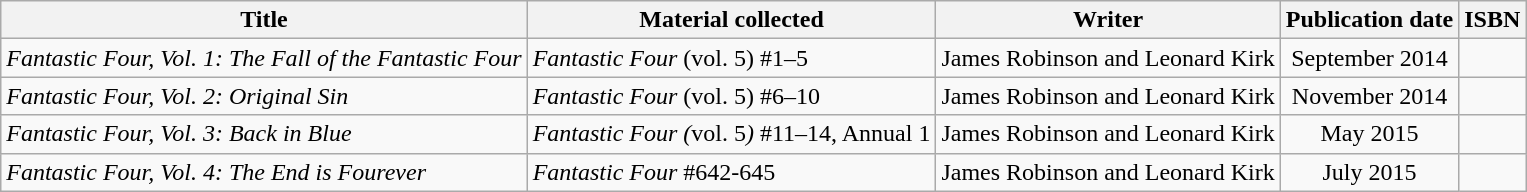<table class="wikitable">
<tr>
<th>Title</th>
<th>Material collected</th>
<th>Writer</th>
<th>Publication date</th>
<th>ISBN</th>
</tr>
<tr>
<td><em>Fantastic Four, Vol. 1: The Fall of the Fantastic Four</em></td>
<td><em>Fantastic Four</em> (vol. 5) #1–5</td>
<td align="center">James Robinson and Leonard Kirk</td>
<td align="center">September 2014</td>
<td></td>
</tr>
<tr>
<td><em>Fantastic Four, Vol. 2: Original Sin</em></td>
<td><em>Fantastic Four</em> (vol. 5) #6–10</td>
<td align="center">James Robinson and Leonard Kirk</td>
<td align="center">November 2014</td>
<td></td>
</tr>
<tr>
<td><em>Fantastic Four, Vol. 3: Back in Blue</em></td>
<td><em>Fantastic Four (</em>vol. 5<em>)</em> #11–14, Annual 1</td>
<td align="center">James Robinson and Leonard Kirk</td>
<td align="center">May 2015</td>
<td></td>
</tr>
<tr>
<td><em>Fantastic Four, Vol. 4: The End is Fourever</em></td>
<td><em>Fantastic Four</em> #642-645</td>
<td align="center">James Robinson and Leonard Kirk</td>
<td align="center">July 2015</td>
<td></td>
</tr>
</table>
